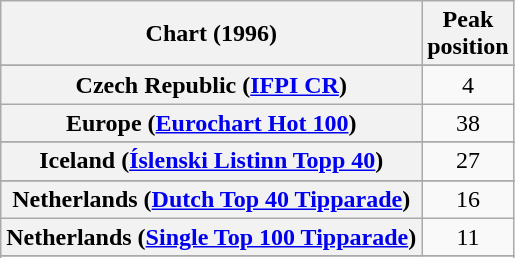<table class="wikitable sortable plainrowheaders" style="text-align:center">
<tr>
<th>Chart (1996)</th>
<th>Peak<br>position</th>
</tr>
<tr>
</tr>
<tr>
</tr>
<tr>
</tr>
<tr>
</tr>
<tr>
</tr>
<tr>
<th scope="row">Czech Republic (<a href='#'>IFPI CR</a>)</th>
<td>4</td>
</tr>
<tr>
<th scope="row">Europe (<a href='#'>Eurochart Hot 100</a>)</th>
<td>38</td>
</tr>
<tr>
</tr>
<tr>
<th scope="row">Iceland (<a href='#'>Íslenski Listinn Topp 40</a>)</th>
<td>27</td>
</tr>
<tr>
</tr>
<tr>
<th scope="row">Netherlands (<a href='#'>Dutch Top 40 Tipparade</a>)</th>
<td>16</td>
</tr>
<tr>
<th scope="row">Netherlands (<a href='#'>Single Top 100 Tipparade</a>)</th>
<td>11</td>
</tr>
<tr>
</tr>
<tr>
</tr>
<tr>
</tr>
<tr>
</tr>
<tr>
</tr>
<tr>
</tr>
<tr>
</tr>
<tr>
</tr>
<tr>
</tr>
<tr>
</tr>
</table>
